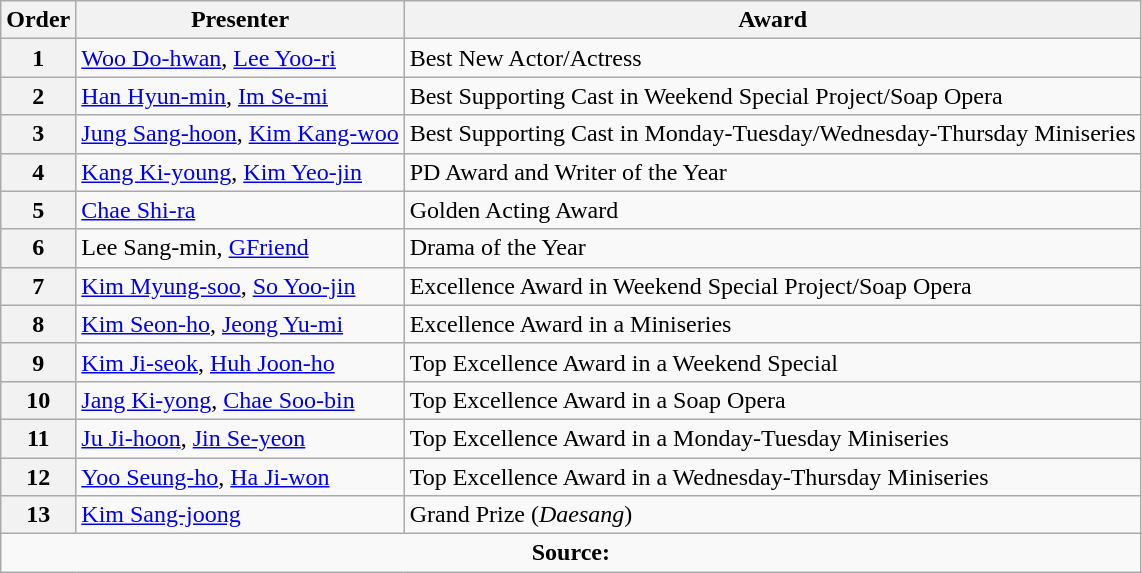<table class="wikitable">
<tr>
<th>Order</th>
<th>Presenter</th>
<th>Award</th>
</tr>
<tr>
<th>1</th>
<td><a href='#'>Woo Do-hwan</a>, <a href='#'>Lee Yoo-ri</a></td>
<td>Best New Actor/Actress</td>
</tr>
<tr>
<th>2</th>
<td><a href='#'>Han Hyun-min</a>, <a href='#'>Im Se-mi</a></td>
<td>Best Supporting Cast in Weekend Special Project/Soap Opera</td>
</tr>
<tr>
<th>3</th>
<td><a href='#'>Jung Sang-hoon</a>, <a href='#'>Kim Kang-woo</a></td>
<td>Best Supporting Cast in Monday-Tuesday/Wednesday-Thursday Miniseries</td>
</tr>
<tr>
<th>4</th>
<td><a href='#'>Kang Ki-young</a>, <a href='#'>Kim Yeo-jin</a></td>
<td>PD Award and Writer of the Year</td>
</tr>
<tr>
<th>5</th>
<td><a href='#'>Chae Shi-ra</a></td>
<td>Golden Acting Award</td>
</tr>
<tr>
<th>6</th>
<td>Lee Sang-min, <a href='#'>GFriend</a></td>
<td>Drama of the Year</td>
</tr>
<tr>
<th>7</th>
<td><a href='#'>Kim Myung-soo</a>, <a href='#'>So Yoo-jin</a></td>
<td>Excellence Award in Weekend Special Project/Soap Opera</td>
</tr>
<tr>
<th>8</th>
<td><a href='#'>Kim Seon-ho</a>, <a href='#'>Jeong Yu-mi</a></td>
<td>Excellence Award in a Miniseries</td>
</tr>
<tr>
<th>9</th>
<td><a href='#'>Kim Ji-seok</a>, <a href='#'>Huh Joon-ho</a></td>
<td>Top Excellence Award in a Weekend Special</td>
</tr>
<tr>
<th>10</th>
<td><a href='#'>Jang Ki-yong</a>, <a href='#'>Chae Soo-bin</a></td>
<td>Top Excellence Award in a Soap Opera</td>
</tr>
<tr>
<th>11</th>
<td><a href='#'>Ju Ji-hoon</a>, <a href='#'>Jin Se-yeon</a></td>
<td>Top Excellence Award in a Monday-Tuesday Miniseries</td>
</tr>
<tr>
<th>12</th>
<td><a href='#'>Yoo Seung-ho</a>, <a href='#'>Ha Ji-won</a></td>
<td>Top Excellence Award in a Wednesday-Thursday Miniseries</td>
</tr>
<tr>
<th>13</th>
<td><a href='#'>Kim Sang-joong</a></td>
<td>Grand Prize (<em>Daesang</em>)</td>
</tr>
<tr>
<td colspan="3" style="text-align: center;"><strong>Source:</strong></td>
</tr>
</table>
